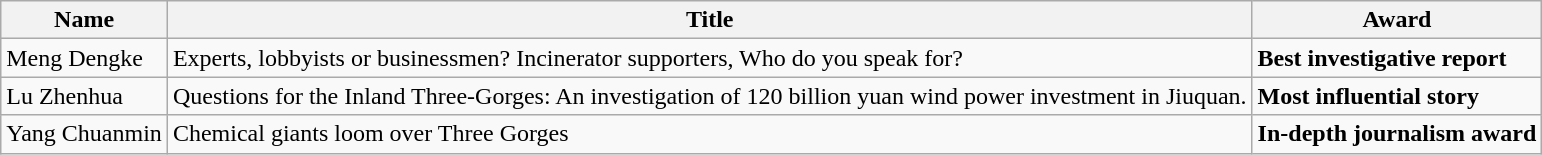<table class="wikitable">
<tr>
<th>Name</th>
<th>Title</th>
<th>Award</th>
</tr>
<tr>
<td>Meng Dengke</td>
<td>Experts, lobbyists or businessmen? Incinerator supporters, Who do you speak for?</td>
<td><strong>Best investigative report</strong></td>
</tr>
<tr>
<td>Lu Zhenhua</td>
<td>Questions for the Inland Three-Gorges: An investigation of 120 billion yuan wind power investment in Jiuquan.</td>
<td><strong>Most influential story</strong></td>
</tr>
<tr>
<td>Yang Chuanmin</td>
<td>Chemical giants loom over Three Gorges</td>
<td><strong>In-depth journalism award</strong></td>
</tr>
</table>
